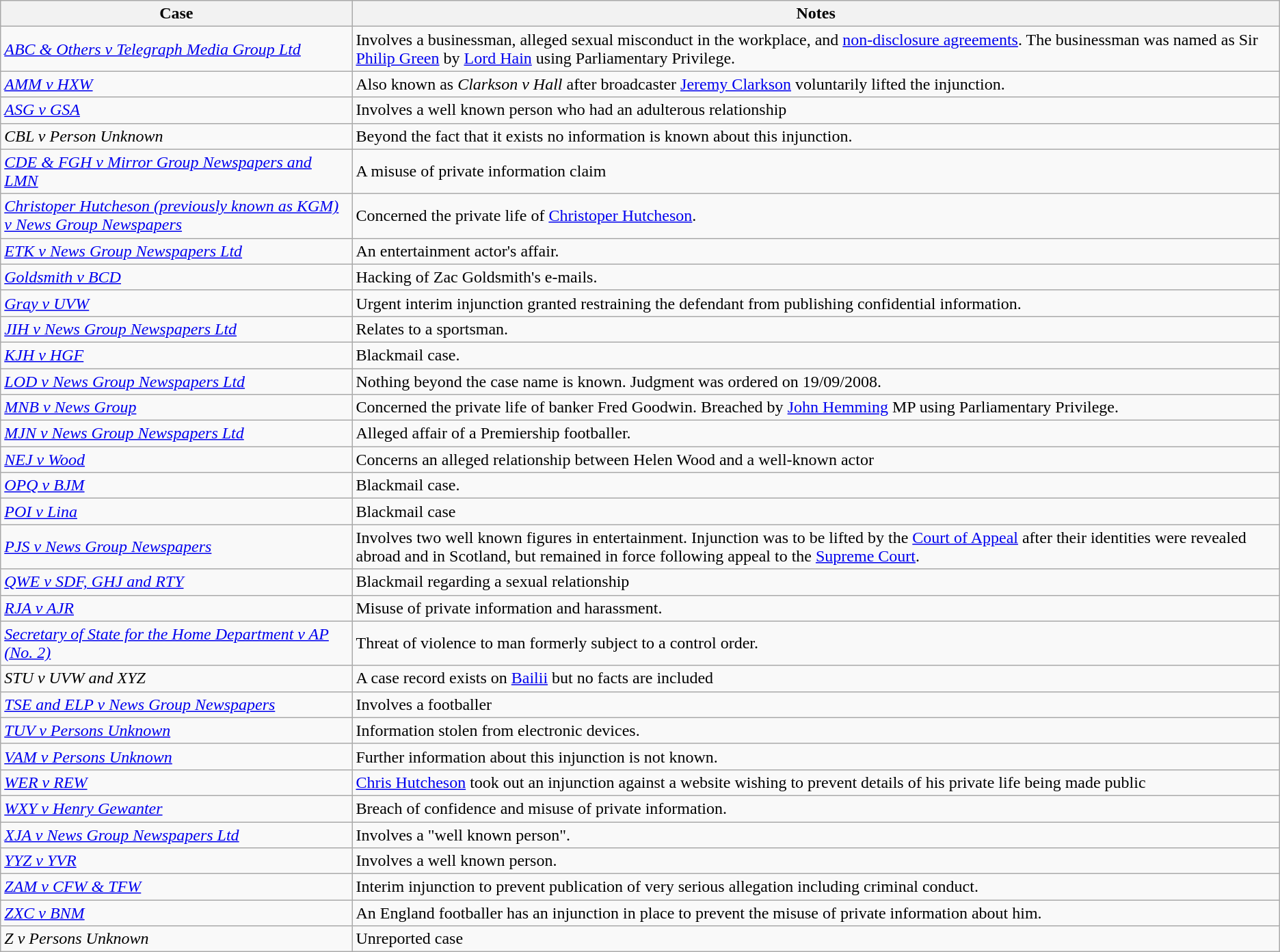<table class="wikitable">
<tr>
<th>Case</th>
<th>Notes</th>
</tr>
<tr>
<td><em><a href='#'>ABC & Others v Telegraph Media Group Ltd</a></em></td>
<td>Involves a businessman, alleged sexual misconduct in the workplace, and <a href='#'>non-disclosure agreements</a>. The businessman was named as Sir <a href='#'>Philip Green</a> by <a href='#'>Lord Hain</a> using Parliamentary Privilege.</td>
</tr>
<tr>
<td><em><a href='#'>AMM v HXW</a></em></td>
<td>Also known as <em>Clarkson v Hall</em> after broadcaster <a href='#'>Jeremy Clarkson</a> voluntarily lifted the injunction.</td>
</tr>
<tr>
<td><em><a href='#'>ASG v GSA</a></em></td>
<td>Involves a well known person who had an adulterous relationship</td>
</tr>
<tr>
<td><em>CBL v Person Unknown</em></td>
<td>Beyond the fact that it exists no information is known about this injunction.</td>
</tr>
<tr>
<td><em><a href='#'>CDE & FGH v Mirror Group Newspapers and LMN</a></em></td>
<td>A misuse of private information claim</td>
</tr>
<tr>
<td><em><a href='#'>Christoper Hutcheson (previously known as KGM) v News Group Newspapers</a></em></td>
<td>Concerned the private life of <a href='#'>Christoper Hutcheson</a>.</td>
</tr>
<tr>
<td><em><a href='#'>ETK v News Group Newspapers Ltd</a></em></td>
<td>An entertainment actor's affair.</td>
</tr>
<tr>
<td><em><a href='#'>Goldsmith v BCD</a></em></td>
<td>Hacking of Zac Goldsmith's e-mails.</td>
</tr>
<tr>
<td><em><a href='#'>Gray v UVW</a></em></td>
<td>Urgent interim injunction granted restraining the defendant from publishing confidential information.</td>
</tr>
<tr>
<td><em><a href='#'>JIH v News Group Newspapers Ltd</a></em></td>
<td>Relates to a sportsman.</td>
</tr>
<tr>
<td><em><a href='#'>KJH v HGF</a></em></td>
<td>Blackmail case.</td>
</tr>
<tr>
<td><em><a href='#'>LOD v News Group Newspapers Ltd</a></em></td>
<td>Nothing beyond the case name is known. Judgment was ordered on 19/09/2008.</td>
</tr>
<tr>
<td><em><a href='#'>MNB v News Group</a></em></td>
<td>Concerned the private life of banker Fred Goodwin. Breached by <a href='#'>John Hemming</a> MP using Parliamentary Privilege.</td>
</tr>
<tr>
<td><em><a href='#'>MJN v News Group Newspapers Ltd</a></em></td>
<td>Alleged affair of a Premiership footballer.</td>
</tr>
<tr>
<td><em><a href='#'>NEJ v Wood</a></em></td>
<td>Concerns an alleged relationship between Helen Wood and a well-known actor</td>
</tr>
<tr>
<td><em><a href='#'>OPQ v BJM</a></em></td>
<td>Blackmail case.</td>
</tr>
<tr>
<td><em><a href='#'>POI v Lina</a></em></td>
<td>Blackmail case</td>
</tr>
<tr>
<td><em><a href='#'>PJS v News Group Newspapers</a></em></td>
<td>Involves two well known figures in entertainment. Injunction was to be lifted by the <a href='#'>Court of Appeal</a> after their identities were revealed abroad and in Scotland, but remained in force following appeal to the <a href='#'>Supreme Court</a>.</td>
</tr>
<tr>
<td><em><a href='#'>QWE v SDF, GHJ and RTY</a></em></td>
<td>Blackmail regarding a sexual relationship</td>
</tr>
<tr>
<td><em><a href='#'>RJA v AJR</a></em></td>
<td>Misuse of private information and harassment.</td>
</tr>
<tr>
<td><em><a href='#'>Secretary of State for the Home Department v AP (No. 2)</a></em></td>
<td>Threat of violence to man formerly subject to a control order.</td>
</tr>
<tr>
<td><em>STU v UVW and XYZ</em></td>
<td>A case record exists on <a href='#'>Bailii</a> but no facts are included</td>
</tr>
<tr>
<td><em><a href='#'>TSE and ELP v News Group Newspapers</a></em></td>
<td>Involves a footballer</td>
</tr>
<tr>
<td><em><a href='#'>TUV v Persons Unknown</a></em></td>
<td>Information stolen from electronic devices.</td>
</tr>
<tr>
<td><em><a href='#'>VAM v Persons Unknown</a></em></td>
<td>Further information about this injunction is not known.</td>
</tr>
<tr>
<td><em><a href='#'>WER v REW</a></em></td>
<td><a href='#'>Chris Hutcheson</a> took out an injunction against a website wishing to prevent details of his private life being made public</td>
</tr>
<tr>
<td><em><a href='#'>WXY v Henry Gewanter</a></em></td>
<td>Breach of confidence and misuse of private information.</td>
</tr>
<tr>
<td><em><a href='#'>XJA v News Group Newspapers Ltd</a></em></td>
<td>Involves a "well known person".</td>
</tr>
<tr>
<td><em><a href='#'>YYZ v YVR</a></em></td>
<td>Involves a well known person.</td>
</tr>
<tr>
<td><em><a href='#'>ZAM v CFW & TFW</a></em></td>
<td>Interim injunction to prevent publication of very serious allegation including criminal conduct.</td>
</tr>
<tr>
<td><em><a href='#'>ZXC v BNM</a></em></td>
<td>An England footballer has an injunction in place to prevent the misuse of private information about him.</td>
</tr>
<tr>
<td><em>Z v Persons Unknown</em></td>
<td>Unreported case</td>
</tr>
</table>
